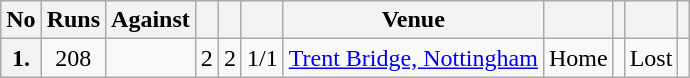<table class="wikitable sortable"  style="text-align:center">
<tr>
<th>No</th>
<th>Runs</th>
<th>Against</th>
<th><a href='#'></a></th>
<th><a href='#'></a></th>
<th></th>
<th>Venue</th>
<th></th>
<th></th>
<th></th>
<th class="unsortable" scope="col"></th>
</tr>
<tr>
<th scope="row">1.</th>
<td>208</td>
<td></td>
<td>2</td>
<td>2</td>
<td>1/1</td>
<td><a href='#'>Trent Bridge, Nottingham</a></td>
<td>Home</td>
<td></td>
<td>Lost</td>
<td></td>
</tr>
</table>
